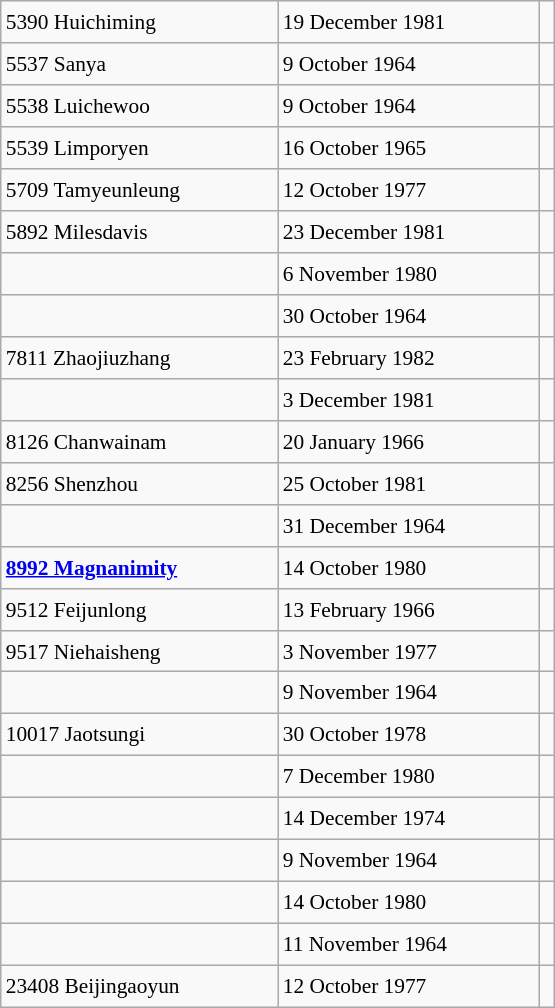<table class="wikitable" style="font-size: 89%; float: left; width: 26em; margin-right: 1em; height: 672px">
<tr>
<td>5390 Huichiming</td>
<td>19 December 1981</td>
<td></td>
</tr>
<tr>
<td>5537 Sanya</td>
<td>9 October 1964</td>
<td></td>
</tr>
<tr>
<td>5538 Luichewoo</td>
<td>9 October 1964</td>
<td></td>
</tr>
<tr>
<td>5539 Limporyen</td>
<td>16 October 1965</td>
<td></td>
</tr>
<tr>
<td>5709 Tamyeunleung</td>
<td>12 October 1977</td>
<td></td>
</tr>
<tr>
<td>5892 Milesdavis</td>
<td>23 December 1981</td>
<td></td>
</tr>
<tr>
<td></td>
<td>6 November 1980</td>
<td></td>
</tr>
<tr>
<td></td>
<td>30 October 1964</td>
<td></td>
</tr>
<tr>
<td>7811 Zhaojiuzhang</td>
<td>23 February 1982</td>
<td></td>
</tr>
<tr>
<td></td>
<td>3 December 1981</td>
<td></td>
</tr>
<tr>
<td>8126 Chanwainam</td>
<td>20 January 1966</td>
<td></td>
</tr>
<tr>
<td>8256 Shenzhou</td>
<td>25 October 1981</td>
<td></td>
</tr>
<tr>
<td></td>
<td>31 December 1964</td>
<td></td>
</tr>
<tr>
<td><strong><a href='#'>8992 Magnanimity</a></strong></td>
<td>14 October 1980</td>
<td></td>
</tr>
<tr>
<td>9512 Feijunlong</td>
<td>13 February 1966</td>
<td></td>
</tr>
<tr>
<td>9517 Niehaisheng</td>
<td>3 November 1977</td>
<td></td>
</tr>
<tr>
<td></td>
<td>9 November 1964</td>
<td></td>
</tr>
<tr>
<td>10017 Jaotsungi</td>
<td>30 October 1978</td>
<td></td>
</tr>
<tr>
<td></td>
<td>7 December 1980</td>
<td></td>
</tr>
<tr>
<td></td>
<td>14 December 1974</td>
<td></td>
</tr>
<tr>
<td></td>
<td>9 November 1964</td>
<td></td>
</tr>
<tr>
<td></td>
<td>14 October 1980</td>
<td></td>
</tr>
<tr>
<td></td>
<td>11 November 1964</td>
<td></td>
</tr>
<tr>
<td>23408 Beijingaoyun</td>
<td>12 October 1977</td>
<td></td>
</tr>
</table>
